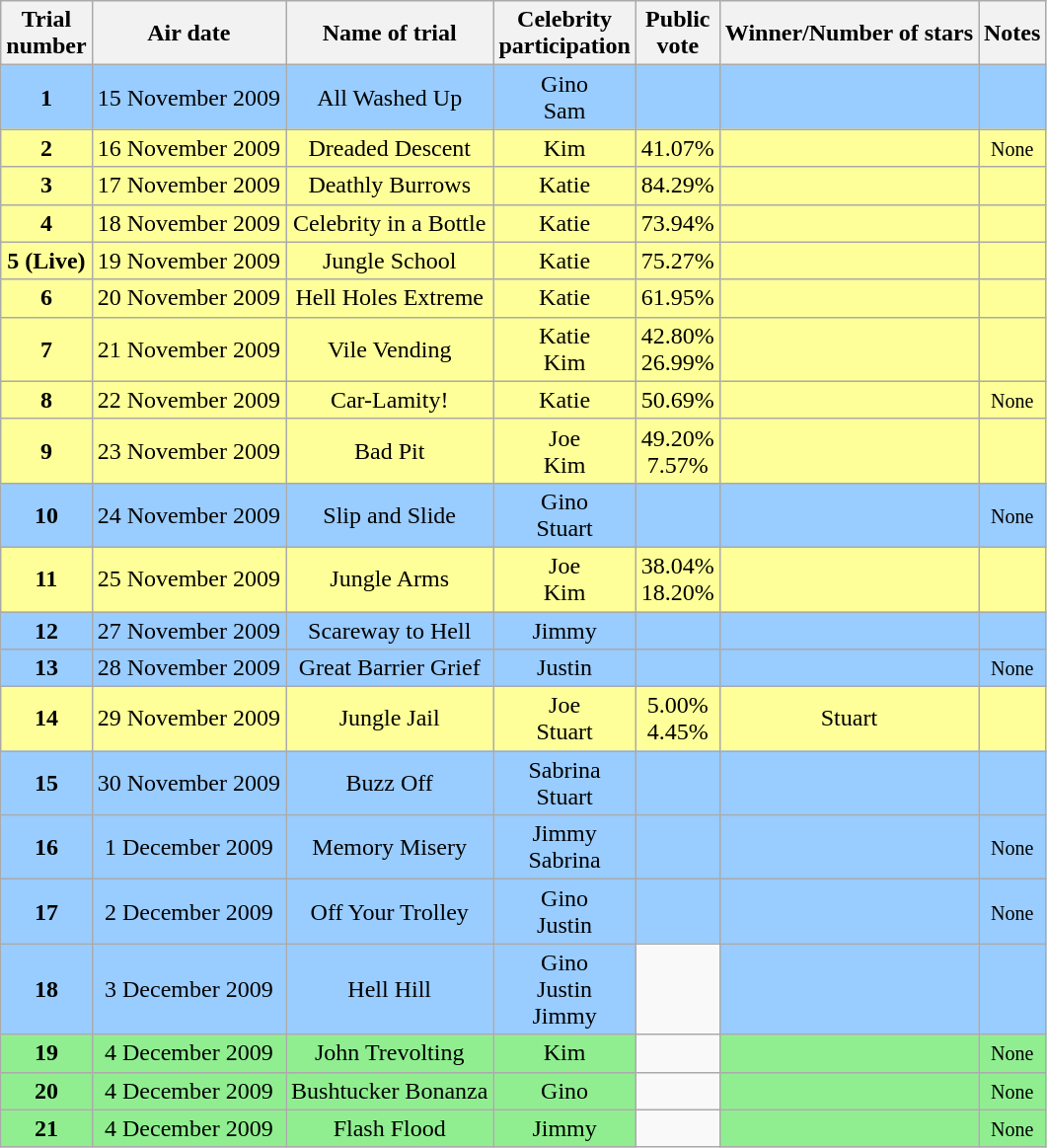<table class=wikitable style="text-align:center">
<tr>
<th scope="col">Trial<br>number</th>
<th scope="col">Air date</th>
<th scope="col">Name of trial</th>
<th scope="col">Celebrity<br>participation</th>
<th scope="col">Public<br>vote</th>
<th scope="col">Winner/Number of stars</th>
<th scope="col">Notes</th>
</tr>
<tr style="background:#99ccff;">
<td><strong>1</strong></td>
<td>15 November 2009</td>
<td>All Washed Up</td>
<td>Gino <br> Sam</td>
<td></td>
<td></td>
<td><small></small></td>
</tr>
<tr style="background:#ff9;">
<td><strong>2</strong></td>
<td>16 November 2009</td>
<td>Dreaded Descent</td>
<td>Kim</td>
<td>41.07%</td>
<td></td>
<td><small>None</small></td>
</tr>
<tr style="background:#FFFF99;">
<td><strong>3</strong></td>
<td>17 November 2009</td>
<td>Deathly Burrows</td>
<td>Katie</td>
<td>84.29%</td>
<td></td>
<td><small></small></td>
</tr>
<tr style="background:#ff9;">
<td><strong>4</strong></td>
<td>18 November 2009</td>
<td>Celebrity in a Bottle</td>
<td>Katie</td>
<td>73.94%</td>
<td></td>
<td><small></small></td>
</tr>
<tr style="background:#ff9;">
<td><strong>5 (Live)</strong></td>
<td>19 November 2009</td>
<td>Jungle School</td>
<td>Katie</td>
<td>75.27%</td>
<td></td>
<td><small></small></td>
</tr>
<tr style="background:#ff9;">
<td><strong>6 </strong></td>
<td>20 November 2009</td>
<td>Hell Holes Extreme</td>
<td>Katie</td>
<td>61.95%</td>
<td></td>
<td><small></small></td>
</tr>
<tr style="background:#ff9;">
<td><strong>7</strong></td>
<td>21 November 2009</td>
<td>Vile Vending</td>
<td>Katie <br> Kim</td>
<td>42.80% <br> 26.99%</td>
<td> <br> </td>
<td><small></small></td>
</tr>
<tr style="background:#ff9;">
<td><strong>8</strong></td>
<td>22 November 2009</td>
<td>Car-Lamity!</td>
<td>Katie</td>
<td>50.69%</td>
<td></td>
<td><small>None</small></td>
</tr>
<tr style="background:#ff9;">
<td><strong>9</strong></td>
<td>23 November 2009</td>
<td>Bad Pit</td>
<td>Joe <br> Kim</td>
<td>49.20% <br> 7.57%</td>
<td></td>
<td><small></small> <br> <small></small></td>
</tr>
<tr style="background:#99ccff;">
<td><strong>10</strong></td>
<td>24 November 2009</td>
<td>Slip and Slide</td>
<td>Gino <br> Stuart</td>
<td></td>
<td></td>
<td><small>None</small></td>
</tr>
<tr style="background:#ff9;">
<td><strong>11</strong></td>
<td>25 November 2009</td>
<td>Jungle Arms</td>
<td>Joe<br>Kim</td>
<td>38.04% <br> 18.20%</td>
<td></td>
<td><small></small></td>
</tr>
<tr style="background:#99ccff;">
<td><strong>12</strong></td>
<td>27 November 2009</td>
<td>Scareway to Hell</td>
<td>Jimmy</td>
<td></td>
<td></td>
<td><small></small></td>
</tr>
<tr style="background:#99ccff;">
<td><strong>13</strong></td>
<td>28 November 2009</td>
<td>Great Barrier Grief</td>
<td>Justin</td>
<td></td>
<td></td>
<td><small>None</small></td>
</tr>
<tr style="background:#ff9;">
<td><strong>14</strong></td>
<td>29 November 2009</td>
<td>Jungle Jail</td>
<td>Joe<br>Stuart</td>
<td>5.00% <br> 4.45%</td>
<td>Stuart</td>
<td><small></small></td>
</tr>
<tr style="background:#99ccff;">
<td><strong>15</strong></td>
<td>30 November 2009</td>
<td>Buzz Off</td>
<td>Sabrina<br>Stuart</td>
<td></td>
<td></td>
<td><small></small></td>
</tr>
<tr style="background:#99ccff;">
<td><strong>16</strong></td>
<td>1 December 2009</td>
<td>Memory Misery</td>
<td>Jimmy<br>Sabrina</td>
<td></td>
<td></td>
<td><small>None</small></td>
</tr>
<tr style="background:#99ccff;">
<td><strong>17</strong></td>
<td>2 December 2009</td>
<td>Off Your Trolley</td>
<td>Gino<br>Justin</td>
<td></td>
<td></td>
<td><small>None</small></td>
</tr>
<tr>
<td style="background:#99CCFF; text-align:center;"><strong>18</strong></td>
<td style="background:#99CCFF;">3 December 2009</td>
<td style="background:#99CCFF;">Hell Hill</td>
<td style="background:#99CCFF;">Gino<br>Justin<br>Jimmy</td>
<td></td>
<td style="background:#99CCFF;"></td>
<td style="background:#99CCFF;"><small></small></td>
</tr>
<tr>
<td style="background:lightgreen; text-align:center;"><strong>19</strong></td>
<td style="background:lightgreen;">4 December 2009</td>
<td style="background:lightgreen;">John Trevolting</td>
<td style="background:lightgreen;">Kim</td>
<td></td>
<td style="background:lightgreen;"></td>
<td style="background:lightgreen;"><small>None</small></td>
</tr>
<tr>
<td style="background:lightgreen; text-align:center;"><strong>20</strong></td>
<td style="background:lightgreen;">4 December 2009</td>
<td style="background:lightgreen;">Bushtucker Bonanza</td>
<td style="background:lightgreen;">Gino</td>
<td></td>
<td style="background:lightgreen;"></td>
<td style="background:lightgreen;"><small>None</small></td>
</tr>
<tr>
<td style="background:lightgreen; text-align:center;"><strong>21</strong></td>
<td style="background:lightgreen;">4 December 2009</td>
<td style="background:lightgreen;">Flash Flood</td>
<td style="background:lightgreen;">Jimmy</td>
<td></td>
<td style="background:lightgreen;"></td>
<td style="background:lightgreen;"><small>None</small></td>
</tr>
</table>
